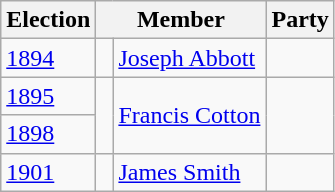<table class="wikitable">
<tr>
<th>Election</th>
<th colspan="2">Member</th>
<th>Party</th>
</tr>
<tr>
<td><a href='#'>1894</a></td>
<td> </td>
<td><a href='#'>Joseph Abbott</a></td>
<td></td>
</tr>
<tr>
<td><a href='#'>1895</a></td>
<td rowspan="2" > </td>
<td rowspan="2"><a href='#'>Francis Cotton</a></td>
<td rowspan="2"></td>
</tr>
<tr>
<td><a href='#'>1898</a></td>
</tr>
<tr>
<td><a href='#'>1901</a></td>
<td> </td>
<td><a href='#'>James Smith</a></td>
<td></td>
</tr>
</table>
